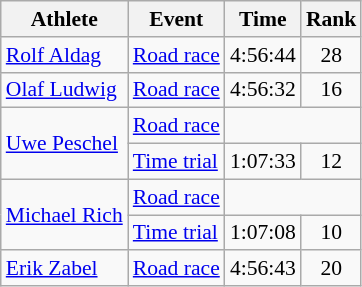<table class="wikitable" style="font-size:90%">
<tr>
<th>Athlete</th>
<th>Event</th>
<th>Time</th>
<th>Rank</th>
</tr>
<tr align=center>
<td align=left><a href='#'>Rolf Aldag</a></td>
<td align=left><a href='#'>Road race</a></td>
<td>4:56:44</td>
<td>28</td>
</tr>
<tr align=center>
<td align=left><a href='#'>Olaf Ludwig</a></td>
<td align=left><a href='#'>Road race</a></td>
<td>4:56:32</td>
<td>16</td>
</tr>
<tr align=center>
<td align=left rowspan=2><a href='#'>Uwe Peschel</a></td>
<td align=left><a href='#'>Road race</a></td>
<td colspan=2></td>
</tr>
<tr align=center>
<td align=left><a href='#'>Time trial</a></td>
<td>1:07:33</td>
<td>12</td>
</tr>
<tr align=center>
<td align=left rowspan=2><a href='#'>Michael Rich</a></td>
<td align=left><a href='#'>Road race</a></td>
<td colspan=2></td>
</tr>
<tr align=center>
<td align=left><a href='#'>Time trial</a></td>
<td>1:07:08</td>
<td>10</td>
</tr>
<tr align=center>
<td align=left><a href='#'>Erik Zabel</a></td>
<td align=left><a href='#'>Road race</a></td>
<td>4:56:43</td>
<td>20</td>
</tr>
</table>
